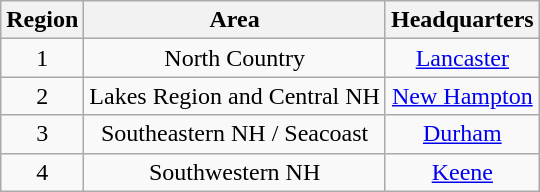<table class="wikitable" style="text-align: center">
<tr>
<th>Region</th>
<th>Area</th>
<th>Headquarters</th>
</tr>
<tr>
<td>1</td>
<td>North Country</td>
<td><a href='#'>Lancaster</a></td>
</tr>
<tr>
<td>2</td>
<td>Lakes Region and Central NH</td>
<td><a href='#'>New Hampton</a></td>
</tr>
<tr>
<td>3</td>
<td>Southeastern NH / Seacoast</td>
<td><a href='#'>Durham</a></td>
</tr>
<tr>
<td>4</td>
<td>Southwestern NH</td>
<td><a href='#'>Keene</a></td>
</tr>
</table>
